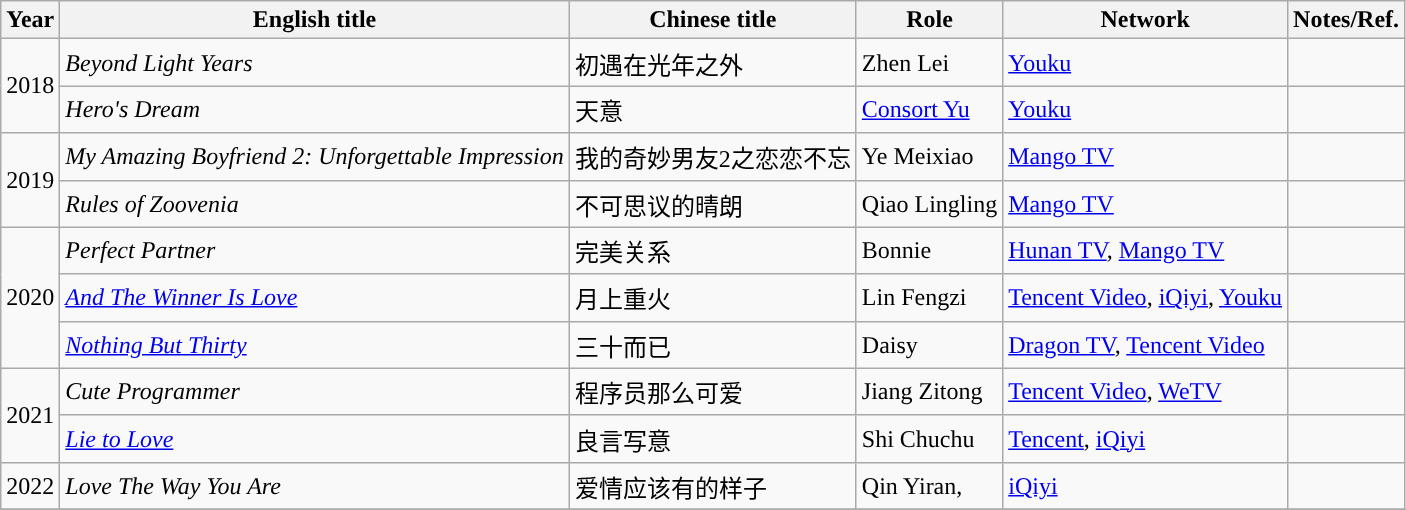<table class="wikitable">
<tr>
<th width=10>Year</th>
<th>English title</th>
<th>Chinese title</th>
<th>Role</th>
<th>Network</th>
<th>Notes/Ref.</th>
</tr>
<tr>
<td rowspan=2>2018</td>
<td><em>Beyond Light Years</em></td>
<td>初遇在光年之外</td>
<td>Zhen Lei</td>
<td><a href='#'>Youku</a></td>
<td></td>
</tr>
<tr>
<td><em>Hero's Dream</em></td>
<td>天意</td>
<td><a href='#'>Consort Yu</a></td>
<td><a href='#'>Youku</a></td>
<td></td>
</tr>
<tr>
<td rowspan=2>2019</td>
<td><em>My Amazing Boyfriend 2: Unforgettable Impression</em></td>
<td>我的奇妙男友2之恋恋不忘</td>
<td>Ye Meixiao</td>
<td><a href='#'>Mango TV</a></td>
<td></td>
</tr>
<tr>
<td><em>Rules of Zoovenia</em></td>
<td>不可思议的晴朗</td>
<td>Qiao Lingling</td>
<td><a href='#'>Mango TV</a></td>
<td></td>
</tr>
<tr>
<td rowspan=3>2020</td>
<td><em>Perfect Partner</em></td>
<td>完美关系</td>
<td>Bonnie</td>
<td><a href='#'>Hunan TV</a>, <a href='#'>Mango TV</a></td>
<td></td>
</tr>
<tr>
<td><em><a href='#'>And The Winner Is Love</a></em></td>
<td>月上重火</td>
<td>Lin Fengzi</td>
<td><a href='#'>Tencent Video</a>, <a href='#'>iQiyi</a>, <a href='#'>Youku</a></td>
<td></td>
</tr>
<tr>
<td><em><a href='#'>Nothing But Thirty</a></em></td>
<td>三十而已</td>
<td>Daisy</td>
<td><a href='#'>Dragon TV</a>, <a href='#'>Tencent Video</a></td>
<td></td>
</tr>
<tr>
<td rowspan=2>2021</td>
<td><em>Cute Programmer</em></td>
<td>程序员那么可爱</td>
<td>Jiang Zitong</td>
<td><a href='#'>Tencent Video</a>, <a href='#'>WeTV</a></td>
<td></td>
</tr>
<tr>
<td><em><a href='#'>Lie to Love</a></em></td>
<td>良言写意</td>
<td>Shi Chuchu</td>
<td><a href='#'>Tencent</a>, <a href='#'>iQiyi</a></td>
<td></td>
</tr>
<tr>
<td>2022</td>
<td><em>Love The Way You Are</em></td>
<td>爱情应该有的样子</td>
<td>Qin Yiran,</td>
<td><a href='#'>iQiyi</a></td>
<td></td>
</tr>
<tr>
</tr>
</table>
